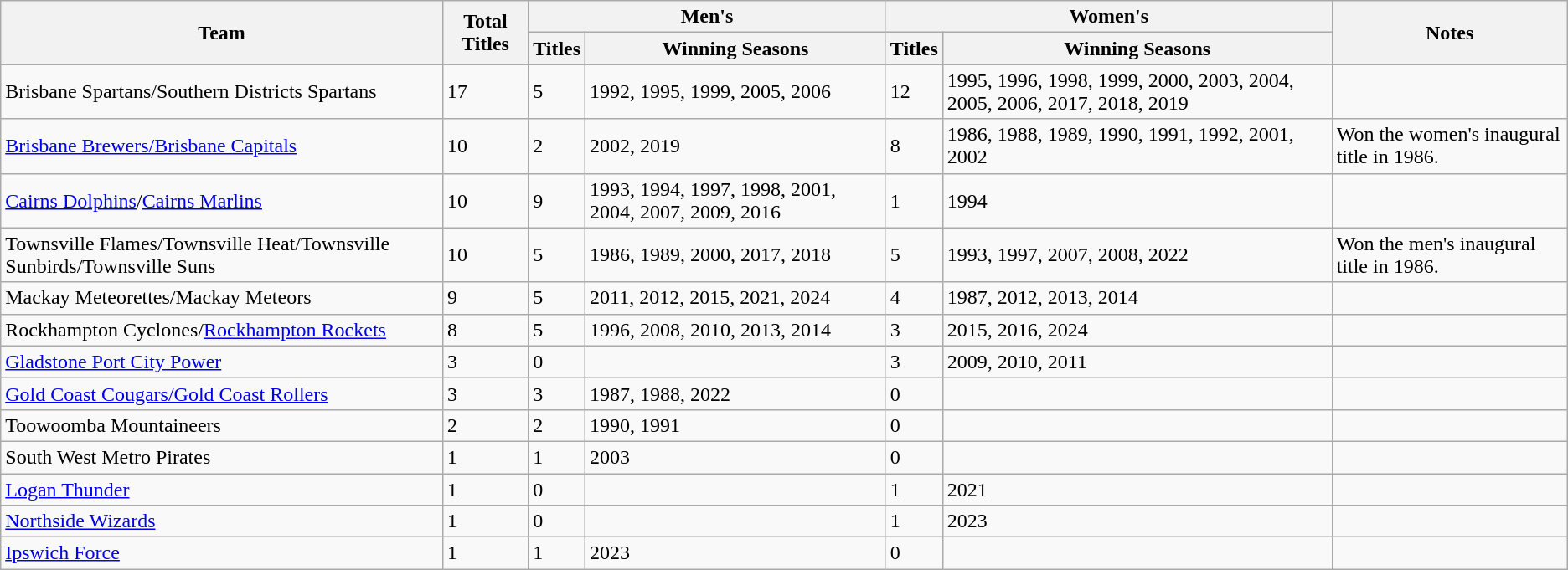<table class="wikitable">
<tr>
<th rowspan="2">Team</th>
<th rowspan="2">Total Titles</th>
<th colspan="2">Men's</th>
<th colspan="2">Women's</th>
<th rowspan="2">Notes</th>
</tr>
<tr>
<th>Titles</th>
<th>Winning Seasons</th>
<th>Titles</th>
<th>Winning Seasons</th>
</tr>
<tr>
<td>Brisbane Spartans/Southern Districts Spartans</td>
<td>17</td>
<td>5</td>
<td>1992, 1995, 1999, 2005, 2006</td>
<td>12</td>
<td>1995, 1996, 1998, 1999, 2000, 2003, 2004, 2005, 2006, 2017, 2018, 2019</td>
<td></td>
</tr>
<tr>
<td><a href='#'>Brisbane Brewers/Brisbane Capitals</a></td>
<td>10</td>
<td>2</td>
<td>2002, 2019</td>
<td>8</td>
<td>1986, 1988, 1989, 1990, 1991, 1992, 2001, 2002</td>
<td>Won the women's inaugural title in 1986.</td>
</tr>
<tr>
<td><a href='#'>Cairns Dolphins</a>/<a href='#'>Cairns Marlins</a></td>
<td>10</td>
<td>9</td>
<td>1993, 1994, 1997, 1998, 2001, 2004, 2007, 2009, 2016</td>
<td>1</td>
<td>1994</td>
<td></td>
</tr>
<tr>
<td>Townsville Flames/Townsville Heat/Townsville Sunbirds/Townsville Suns</td>
<td>10</td>
<td>5</td>
<td>1986, 1989, 2000, 2017, 2018</td>
<td>5</td>
<td>1993, 1997, 2007, 2008, 2022</td>
<td>Won the men's inaugural title in 1986.</td>
</tr>
<tr>
<td>Mackay Meteorettes/Mackay Meteors</td>
<td>9</td>
<td>5</td>
<td>2011, 2012, 2015, 2021, 2024</td>
<td>4</td>
<td>1987, 2012, 2013, 2014</td>
<td></td>
</tr>
<tr>
<td>Rockhampton Cyclones/<a href='#'>Rockhampton Rockets</a></td>
<td>8</td>
<td>5</td>
<td>1996, 2008, 2010, 2013, 2014</td>
<td>3</td>
<td>2015, 2016, 2024</td>
<td></td>
</tr>
<tr>
<td><a href='#'>Gladstone Port City Power</a></td>
<td>3</td>
<td>0</td>
<td></td>
<td>3</td>
<td>2009, 2010, 2011</td>
<td></td>
</tr>
<tr>
<td><a href='#'>Gold Coast Cougars/Gold Coast Rollers</a></td>
<td>3</td>
<td>3</td>
<td>1987, 1988, 2022</td>
<td>0</td>
<td></td>
<td></td>
</tr>
<tr>
<td>Toowoomba Mountaineers</td>
<td>2</td>
<td>2</td>
<td>1990, 1991</td>
<td>0</td>
<td></td>
<td></td>
</tr>
<tr>
<td>South West Metro Pirates</td>
<td>1</td>
<td>1</td>
<td>2003</td>
<td>0</td>
<td></td>
<td></td>
</tr>
<tr>
<td><a href='#'>Logan Thunder</a></td>
<td>1</td>
<td>0</td>
<td></td>
<td>1</td>
<td>2021</td>
<td></td>
</tr>
<tr>
<td><a href='#'>Northside Wizards</a></td>
<td>1</td>
<td>0</td>
<td></td>
<td>1</td>
<td>2023</td>
<td></td>
</tr>
<tr>
<td><a href='#'>Ipswich Force</a></td>
<td>1</td>
<td>1</td>
<td>2023</td>
<td>0</td>
<td></td>
<td></td>
</tr>
</table>
